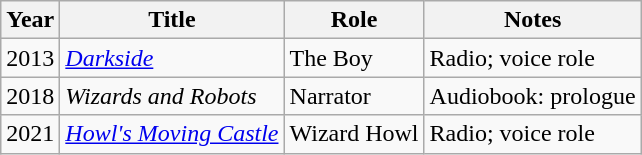<table class="wikitable sortable">
<tr>
<th>Year</th>
<th>Title</th>
<th>Role</th>
<th class="unsortable">Notes</th>
</tr>
<tr>
<td>2013</td>
<td><em><a href='#'>Darkside</a></em></td>
<td>The Boy</td>
<td>Radio; voice role</td>
</tr>
<tr>
<td>2018</td>
<td><em>Wizards and Robots</em></td>
<td>Narrator</td>
<td>Audiobook: prologue</td>
</tr>
<tr>
<td>2021</td>
<td><em><a href='#'>Howl's Moving Castle</a></em></td>
<td>Wizard Howl</td>
<td>Radio; voice role</td>
</tr>
</table>
